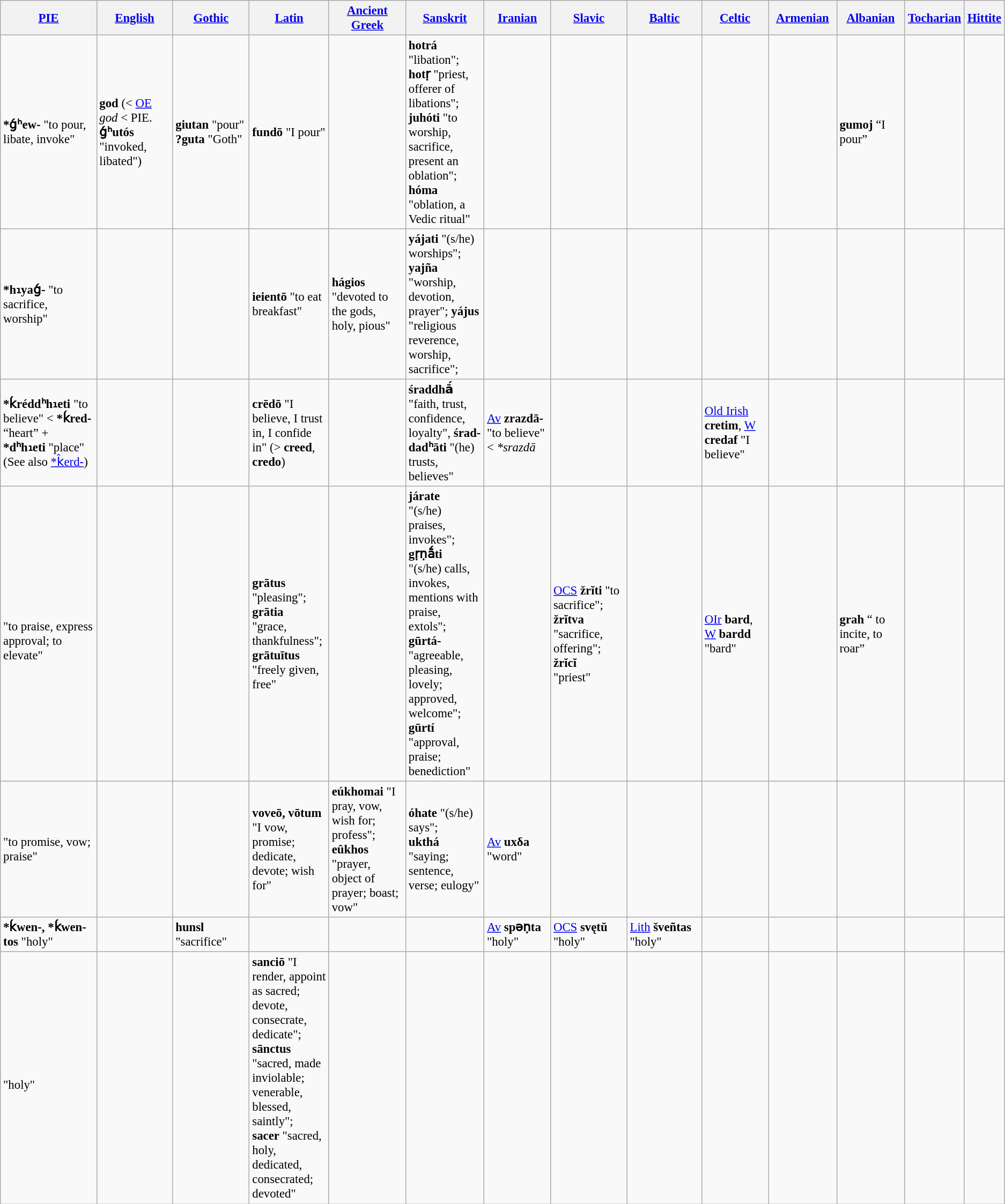<table class="wikitable sticky-header" style="font-size:95%;">
<tr>
<th width="10%"><a href='#'>PIE</a></th>
<th width="8%"><a href='#'>English</a></th>
<th width="8%"><a href='#'>Gothic</a></th>
<th width="8%"><a href='#'>Latin</a></th>
<th width="8%"><a href='#'>Ancient Greek</a></th>
<th width="8%"><a href='#'>Sanskrit</a></th>
<th width="7%"><a href='#'>Iranian</a></th>
<th width="8%"><a href='#'>Slavic</a></th>
<th width="8%"><a href='#'>Baltic</a></th>
<th width="7%"><a href='#'>Celtic</a></th>
<th width="7%"><a href='#'>Armenian</a></th>
<th width="7%"><a href='#'>Albanian</a></th>
<th width="7%"><a href='#'>Tocharian</a></th>
<th width="7%"><a href='#'>Hittite</a></th>
</tr>
<tr>
<td><strong>*ǵʰew-</strong> "to pour, libate, invoke"</td>
<td><strong>god</strong> (< <a href='#'>OE</a> <em>god</em> < PIE. <strong>ǵʰutós</strong> "invoked, libated")</td>
<td><strong>giutan</strong> "pour" <strong>?guta</strong> "Goth"</td>
<td><strong>fundō</strong> "I pour"</td>
<td></td>
<td><strong>hotrá</strong> "libation"; <strong>hotṛ</strong> "priest, offerer of libations"; <strong>juhóti</strong> "to worship, sacrifice, present an oblation"; <strong>hóma</strong> "oblation, a Vedic ritual"</td>
<td></td>
<td></td>
<td></td>
<td></td>
<td></td>
<td><strong>gumoj</strong> “I pour”</td>
<td></td>
<td></td>
</tr>
<tr>
<td><strong>*h₁yaǵ-</strong> "to sacrifice, worship"</td>
<td></td>
<td></td>
<td><strong>ieientō</strong> "to eat breakfast"</td>
<td><strong>hágios</strong> "devoted to the gods, holy, pious"</td>
<td><strong>yájati</strong> "(s/he) worships"; <strong>yajña</strong> "worship, devotion, prayer"; <strong>yájus</strong> "religious reverence, worship, sacrifice";</td>
<td></td>
<td></td>
<td></td>
<td></td>
<td></td>
<td></td>
<td></td>
<td></td>
</tr>
<tr>
<td> <strong>*ḱréddʰh₁eti</strong> "to believe" < <strong>*ḱred-</strong> “heart” + <strong> *dʰh₁eti</strong> "place"<br>(See also <a href='#'>*k̂erd-</a>)</td>
<td></td>
<td></td>
<td><strong>crēdō</strong> "I believe, I trust in, I confide in" (> <strong>creed</strong>, <strong>credo</strong>)</td>
<td></td>
<td><strong>śraddhā́ </strong> "faith, trust, confidence, loyalty", <strong>śrad-dadʰāti</strong> "(he) trusts, believes"</td>
<td><a href='#'>Av</a> <strong>zrazdā-</strong> "to believe" < <em>*srazdā</em></td>
<td></td>
<td></td>
<td><a href='#'>Old Irish</a> <strong>cretim</strong>, <a href='#'>W</a> <strong>credaf</strong> "I believe"</td>
<td></td>
<td></td>
<td></td>
<td></td>
</tr>
<tr>
<td> <strong></strong><br> "to praise, express approval; to elevate" <br></td>
<td></td>
<td></td>
<td><strong>grātus</strong><br> "pleasing";<br><strong>grātia</strong><br> "grace, thankfulness";<br><strong>grātuītus</strong><br> "freely given, free"</td>
<td></td>
<td><strong>járate</strong><br> "(s/he) praises, invokes";<br><strong>gṛṇā́ti</strong><br> "(s/he) calls, invokes, mentions with praise, extols";<br><strong>gūrtá-</strong><br> "agreeable, pleasing, lovely; approved, welcome";<br><strong>gūrtí</strong><br> "approval, praise; benediction"</td>
<td></td>
<td><a href='#'>OCS</a> <strong>žrĭti</strong> "to sacrifice";<br><strong>žrĭtva</strong><br> "sacrifice, offering";<br><strong>žrĭcĭ</strong><br> "priest"</td>
<td></td>
<td><a href='#'>OIr</a> <strong>bard</strong>, <a href='#'>W</a> <strong>bardd</strong> "bard"</td>
<td></td>
<td><strong>grah</strong> “ to incite, to roar” </td>
<td></td>
<td></td>
</tr>
<tr>
<td><strong></strong> "to promise, vow; praise"</td>
<td></td>
<td></td>
<td><strong>voveō, vōtum</strong> "I vow, promise; dedicate, devote; wish for"</td>
<td><strong>eúkhomai</strong> "I pray, vow, wish for; profess";<br><strong>eûkhos</strong> "prayer, object of prayer; boast; vow"</td>
<td><strong>óhate</strong> "(s/he) says";<br><strong>ukthá</strong> "saying; sentence, verse; eulogy"</td>
<td><a href='#'>Av</a> <strong>uxδa</strong> "word"</td>
<td></td>
<td></td>
<td></td>
<td></td>
<td></td>
<td></td>
<td></td>
</tr>
<tr>
<td><strong>*ḱwen-, *ḱwen-tos</strong> "holy"</td>
<td></td>
<td><strong>hunsl</strong> "sacrifice"</td>
<td></td>
<td></td>
<td></td>
<td><a href='#'>Av</a> <strong>spəṇta</strong> "holy"</td>
<td><a href='#'>OCS</a> <strong>svętŭ</strong> "holy"</td>
<td><a href='#'>Lith</a> <strong>šveñtas</strong> "holy"</td>
<td></td>
<td></td>
<td></td>
<td></td>
<td></td>
</tr>
<tr>
<td><strong></strong><br> "holy"</td>
<td></td>
<td></td>
<td><strong>sanciō</strong> "I render, appoint as sacred; devote, consecrate, dedicate";<br><strong>sānctus</strong> "sacred, made inviolable; venerable, blessed, saintly";<br><strong>sacer</strong> "sacred, holy, dedicated, consecrated; devoted"</td>
<td></td>
<td></td>
<td></td>
<td></td>
<td></td>
<td></td>
<td></td>
<td></td>
<td></td>
<td></td>
</tr>
</table>
